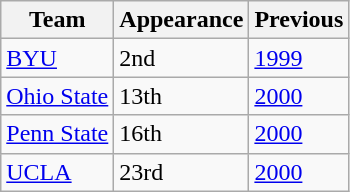<table class="wikitable sortable">
<tr>
<th>Team</th>
<th>Appearance</th>
<th>Previous</th>
</tr>
<tr>
<td><a href='#'>BYU</a></td>
<td>2nd</td>
<td><a href='#'>1999</a></td>
</tr>
<tr>
<td><a href='#'>Ohio State</a></td>
<td>13th</td>
<td><a href='#'>2000</a></td>
</tr>
<tr>
<td><a href='#'>Penn State</a></td>
<td>16th</td>
<td><a href='#'>2000</a></td>
</tr>
<tr>
<td><a href='#'>UCLA</a></td>
<td>23rd</td>
<td><a href='#'>2000</a></td>
</tr>
</table>
